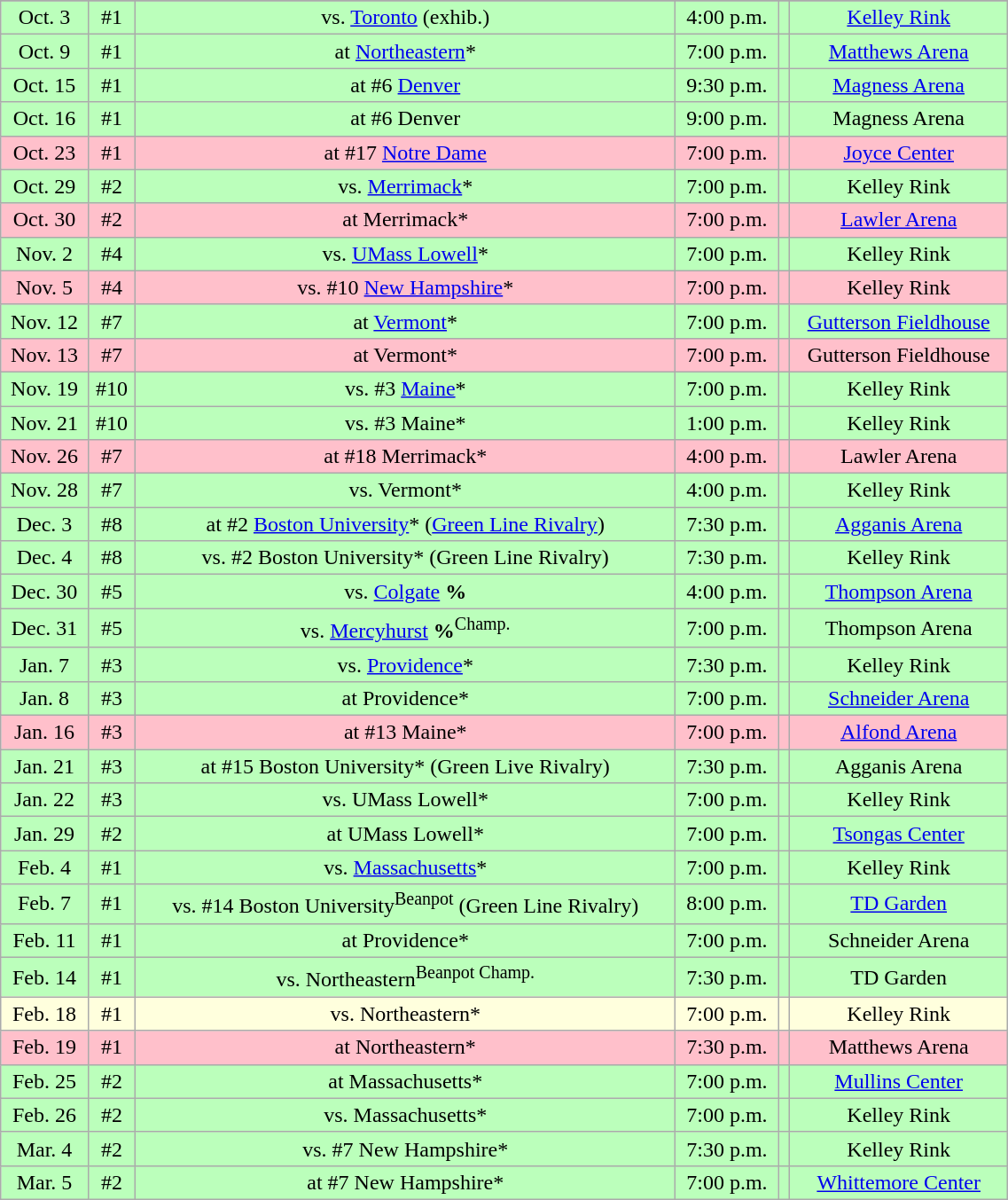<table class="wikitable" width="60%">
<tr align="center">
</tr>
<tr align="center" bgcolor="bbffbb">
<td>Oct. 3</td>
<td>#1</td>
<td>vs. <a href='#'>Toronto</a> (exhib.)</td>
<td>4:00 p.m.</td>
<td></td>
<td><a href='#'>Kelley Rink</a></td>
</tr>
<tr align="center" bgcolor="bbffbb">
<td>Oct. 9</td>
<td>#1</td>
<td>at <a href='#'>Northeastern</a>*</td>
<td>7:00 p.m.</td>
<td></td>
<td><a href='#'>Matthews Arena</a></td>
</tr>
<tr align="center" bgcolor="bbffbb">
<td>Oct. 15</td>
<td>#1</td>
<td>at #6 <a href='#'>Denver</a></td>
<td>9:30 p.m.</td>
<td></td>
<td><a href='#'>Magness Arena</a></td>
</tr>
<tr align="center" bgcolor="bbffbb">
<td>Oct. 16</td>
<td>#1</td>
<td>at #6 Denver</td>
<td>9:00 p.m.</td>
<td></td>
<td>Magness Arena</td>
</tr>
<tr align="center" bgcolor="pink">
<td>Oct. 23</td>
<td>#1</td>
<td>at #17 <a href='#'>Notre Dame</a></td>
<td>7:00 p.m.</td>
<td></td>
<td><a href='#'>Joyce Center</a></td>
</tr>
<tr align="center" bgcolor="bbffbb">
<td>Oct. 29</td>
<td>#2</td>
<td>vs. <a href='#'>Merrimack</a>*</td>
<td>7:00 p.m.</td>
<td></td>
<td>Kelley Rink</td>
</tr>
<tr align="center" bgcolor="pink">
<td>Oct. 30</td>
<td>#2</td>
<td>at Merrimack*</td>
<td>7:00 p.m.</td>
<td></td>
<td><a href='#'>Lawler Arena</a></td>
</tr>
<tr align="center" bgcolor="bbffbb">
<td>Nov. 2</td>
<td>#4</td>
<td>vs. <a href='#'>UMass Lowell</a>*</td>
<td>7:00 p.m.</td>
<td></td>
<td>Kelley Rink</td>
</tr>
<tr align="center" bgcolor="pink">
<td>Nov. 5</td>
<td>#4</td>
<td>vs. #10 <a href='#'>New Hampshire</a>*</td>
<td>7:00 p.m.</td>
<td></td>
<td>Kelley Rink</td>
</tr>
<tr align="center" bgcolor="bbffbb">
<td>Nov. 12</td>
<td>#7</td>
<td>at <a href='#'>Vermont</a>*</td>
<td>7:00 p.m.</td>
<td></td>
<td><a href='#'>Gutterson Fieldhouse</a></td>
</tr>
<tr align="center" bgcolor="pink">
<td>Nov. 13</td>
<td>#7</td>
<td>at Vermont*</td>
<td>7:00 p.m.</td>
<td></td>
<td>Gutterson Fieldhouse</td>
</tr>
<tr align="center" bgcolor="bbffbb">
<td>Nov. 19</td>
<td>#10</td>
<td>vs. #3 <a href='#'>Maine</a>*</td>
<td>7:00 p.m.</td>
<td></td>
<td>Kelley Rink</td>
</tr>
<tr align="center" bgcolor="bbffbb">
<td>Nov. 21</td>
<td>#10</td>
<td>vs. #3 Maine*</td>
<td>1:00 p.m.</td>
<td></td>
<td>Kelley Rink</td>
</tr>
<tr align="center" bgcolor="pink">
<td>Nov. 26</td>
<td>#7</td>
<td>at #18 Merrimack*</td>
<td>4:00 p.m.</td>
<td></td>
<td>Lawler Arena</td>
</tr>
<tr align="center" bgcolor="bbffbb">
<td>Nov. 28</td>
<td>#7</td>
<td>vs. Vermont*</td>
<td>4:00 p.m.</td>
<td></td>
<td>Kelley Rink</td>
</tr>
<tr align="center" bgcolor="bbffbb">
<td>Dec. 3</td>
<td>#8</td>
<td>at #2 <a href='#'>Boston University</a>* (<a href='#'>Green Line Rivalry</a>)</td>
<td>7:30 p.m.</td>
<td></td>
<td><a href='#'>Agganis Arena</a></td>
</tr>
<tr align="center" bgcolor="bbffbb">
<td>Dec. 4</td>
<td>#8</td>
<td>vs. #2 Boston University* (Green Line Rivalry)</td>
<td>7:30 p.m.</td>
<td></td>
<td>Kelley Rink</td>
</tr>
<tr align="center" bgcolor="bbffbb">
<td>Dec. 30</td>
<td>#5</td>
<td>vs. <a href='#'>Colgate</a> <strong>%</strong></td>
<td>4:00 p.m.</td>
<td></td>
<td><a href='#'>Thompson Arena</a></td>
</tr>
<tr align="center" bgcolor="bbffbb">
<td>Dec. 31</td>
<td>#5</td>
<td>vs. <a href='#'>Mercyhurst</a> <strong>%</strong><sup>Champ.</sup></td>
<td>7:00 p.m.</td>
<td></td>
<td>Thompson Arena</td>
</tr>
<tr align="center" bgcolor="bbffbb">
<td>Jan. 7</td>
<td>#3</td>
<td>vs. <a href='#'>Providence</a>*</td>
<td>7:30 p.m.</td>
<td></td>
<td>Kelley Rink</td>
</tr>
<tr align="center" bgcolor="bbffbb">
<td>Jan. 8</td>
<td>#3</td>
<td>at Providence*</td>
<td>7:00 p.m.</td>
<td></td>
<td><a href='#'>Schneider Arena</a></td>
</tr>
<tr align="center" bgcolor="pink">
<td>Jan. 16</td>
<td>#3</td>
<td>at #13 Maine*</td>
<td>7:00 p.m.</td>
<td></td>
<td><a href='#'>Alfond Arena</a></td>
</tr>
<tr align="center" bgcolor="bbffbb">
<td>Jan. 21</td>
<td>#3</td>
<td>at #15 Boston University* (Green Live Rivalry)</td>
<td>7:30 p.m.</td>
<td></td>
<td>Agganis Arena</td>
</tr>
<tr align="center" bgcolor="bbffbb">
<td>Jan. 22</td>
<td>#3</td>
<td>vs. UMass Lowell*</td>
<td>7:00 p.m.</td>
<td></td>
<td>Kelley Rink</td>
</tr>
<tr align="center" bgcolor="bbffbb">
<td>Jan. 29</td>
<td>#2</td>
<td>at UMass Lowell*</td>
<td>7:00 p.m.</td>
<td></td>
<td><a href='#'>Tsongas Center</a></td>
</tr>
<tr align="center" bgcolor="bbffbb">
<td>Feb. 4</td>
<td>#1</td>
<td>vs. <a href='#'>Massachusetts</a>*</td>
<td>7:00 p.m.</td>
<td></td>
<td>Kelley Rink</td>
</tr>
<tr align="center" bgcolor="bbffbb">
<td>Feb. 7</td>
<td>#1</td>
<td>vs. #14 Boston University<sup>Beanpot</sup> (Green Line Rivalry)</td>
<td>8:00 p.m.</td>
<td></td>
<td><a href='#'>TD Garden</a></td>
</tr>
<tr align="center" bgcolor="bbffbb">
<td>Feb. 11</td>
<td>#1</td>
<td>at Providence*</td>
<td>7:00 p.m.</td>
<td></td>
<td>Schneider Arena</td>
</tr>
<tr align="center" bgcolor="bbffbb">
<td>Feb. 14</td>
<td>#1</td>
<td>vs. Northeastern<sup>Beanpot Champ.</sup></td>
<td>7:30 p.m.</td>
<td></td>
<td>TD Garden</td>
</tr>
<tr align="center" bgcolor="ffffdd">
<td>Feb. 18</td>
<td>#1</td>
<td>vs. Northeastern*</td>
<td>7:00 p.m.</td>
<td></td>
<td>Kelley Rink</td>
</tr>
<tr align="center" bgcolor="pink">
<td>Feb. 19</td>
<td>#1</td>
<td>at Northeastern*</td>
<td>7:30 p.m.</td>
<td></td>
<td>Matthews Arena</td>
</tr>
<tr align="center" bgcolor="bbffbb">
<td>Feb. 25</td>
<td>#2</td>
<td>at Massachusetts*</td>
<td>7:00 p.m.</td>
<td></td>
<td><a href='#'>Mullins Center</a></td>
</tr>
<tr align="center" bgcolor="bbffbb">
<td>Feb. 26</td>
<td>#2</td>
<td>vs. Massachusetts*</td>
<td>7:00 p.m.</td>
<td></td>
<td>Kelley Rink</td>
</tr>
<tr align="center" bgcolor="bbffbb">
<td>Mar. 4</td>
<td>#2</td>
<td>vs. #7 New Hampshire*</td>
<td>7:30 p.m.</td>
<td></td>
<td>Kelley Rink</td>
</tr>
<tr align="center" bgcolor="bbffbb">
<td>Mar. 5</td>
<td>#2</td>
<td>at #7 New Hampshire*</td>
<td>7:00 p.m.</td>
<td></td>
<td><a href='#'>Whittemore Center</a></td>
</tr>
</table>
